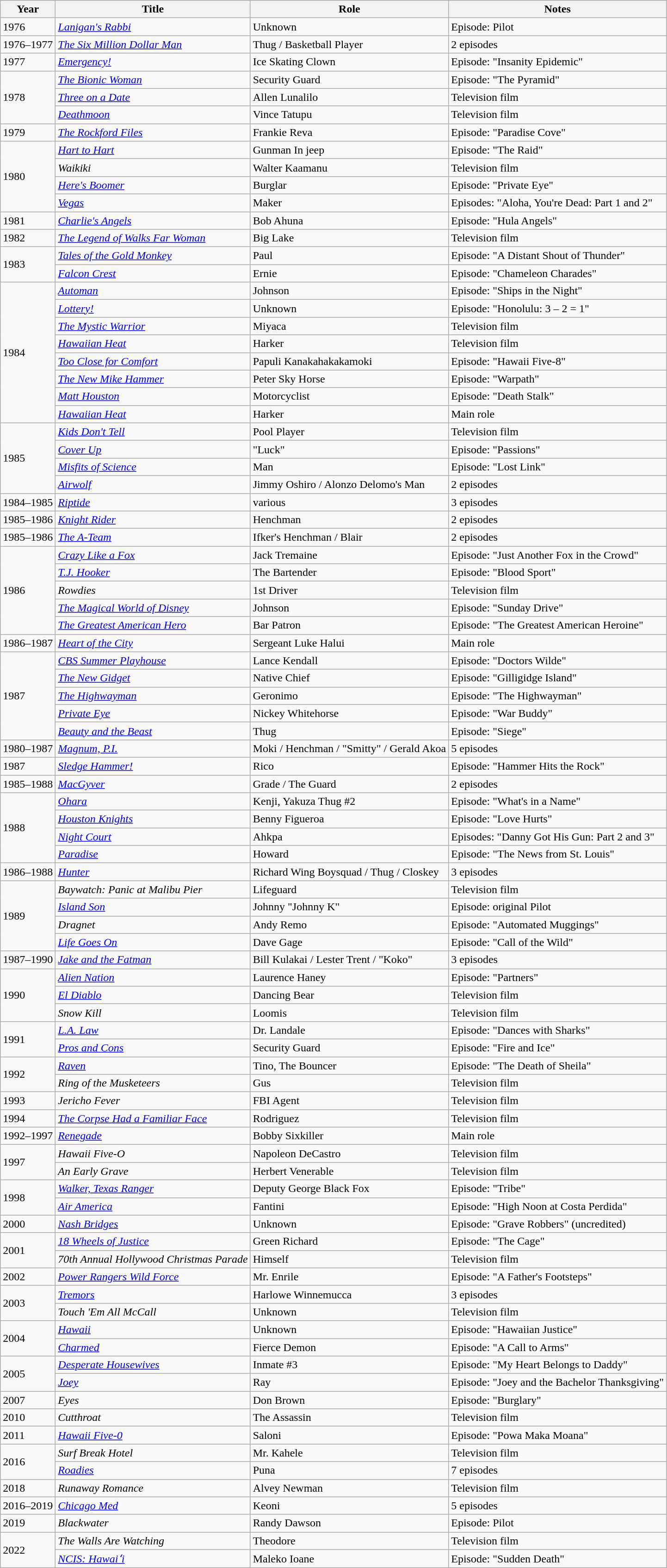<table class="wikitable sortable">
<tr>
<th>Year</th>
<th>Title</th>
<th>Role</th>
<th class="unsortable">Notes</th>
</tr>
<tr>
<td>1976</td>
<td><em><a href='#'>Lanigan's Rabbi</a></em></td>
<td>Unknown</td>
<td>Episode: Pilot</td>
</tr>
<tr>
<td>1976–1977</td>
<td><em><a href='#'>The Six Million Dollar Man</a></em></td>
<td>Thug / Basketball Player</td>
<td>2 episodes</td>
</tr>
<tr>
<td>1977</td>
<td><em><a href='#'>Emergency!</a></em></td>
<td>Ice Skating Clown</td>
<td>Episode: "Insanity Epidemic"</td>
</tr>
<tr>
<td rowspan=3>1978</td>
<td><em><a href='#'>The Bionic Woman</a></em></td>
<td>Security Guard</td>
<td>Episode: "The Pyramid"</td>
</tr>
<tr>
<td><em><a href='#'>Three on a Date</a></em></td>
<td>Allen Lunalilo</td>
<td>Television film</td>
</tr>
<tr>
<td><em><a href='#'>Deathmoon</a></em></td>
<td>Vince Tatupu</td>
<td>Television film</td>
</tr>
<tr>
<td>1979</td>
<td><em><a href='#'>The Rockford Files</a></em></td>
<td>Frankie Reva</td>
<td>Episode: "Paradise Cove"</td>
</tr>
<tr>
<td rowspan=4>1980</td>
<td><em><a href='#'>Hart to Hart</a></em></td>
<td>Gunman In jeep</td>
<td>Episode: "The Raid"</td>
</tr>
<tr>
<td><em>Waikiki</em></td>
<td>Walter Kaamanu</td>
<td>Television film</td>
</tr>
<tr>
<td><em><a href='#'>Here's Boomer</a></em></td>
<td>Burglar</td>
<td>Episode: "Private Eye"</td>
</tr>
<tr>
<td><em><a href='#'>Vegas</a></em></td>
<td>Maker</td>
<td>Episodes: "Aloha, You're Dead: Part 1 and 2"</td>
</tr>
<tr>
<td>1981</td>
<td><em><a href='#'>Charlie's Angels</a></em></td>
<td>Bob Ahuna</td>
<td>Episode: "Hula Angels"</td>
</tr>
<tr>
<td>1982</td>
<td><em><a href='#'>The Legend of Walks Far Woman</a></em></td>
<td>Big Lake</td>
<td>Television film</td>
</tr>
<tr>
<td rowspan=2>1983</td>
<td><em><a href='#'>Tales of the Gold Monkey</a></em></td>
<td>Paul</td>
<td>Episode: "A Distant Shout of Thunder"</td>
</tr>
<tr>
<td><em><a href='#'>Falcon Crest</a></em></td>
<td>Ernie</td>
<td>Episode: "Chameleon Charades"</td>
</tr>
<tr>
<td rowspan=8>1984</td>
<td><em><a href='#'>Automan</a></em></td>
<td>Johnson</td>
<td>Episode: "Ships in the Night"</td>
</tr>
<tr>
<td><em><a href='#'>Lottery!</a></em></td>
<td>Unknown</td>
<td>Episode: "Honolulu: 3 – 2 = 1"</td>
</tr>
<tr>
<td><em><a href='#'>The Mystic Warrior</a></em></td>
<td>Miyaca</td>
<td>Television film</td>
</tr>
<tr>
<td><em><a href='#'>Hawaiian Heat</a></em></td>
<td>Harker</td>
<td>Television film</td>
</tr>
<tr>
<td><em><a href='#'>Too Close for Comfort</a></em></td>
<td>Papuli Kanakahakakamoki</td>
<td>Episode: "Hawaii Five-8"</td>
</tr>
<tr>
<td><em><a href='#'>The New Mike Hammer</a></em></td>
<td>Peter Sky Horse</td>
<td>Episode: "Warpath"</td>
</tr>
<tr>
<td><em><a href='#'>Matt Houston</a></em></td>
<td>Motorcyclist</td>
<td>Episode: "Death Stalk"</td>
</tr>
<tr>
<td><em><a href='#'>Hawaiian Heat</a></em></td>
<td>Harker</td>
<td>Main role</td>
</tr>
<tr>
<td rowspan=4>1985</td>
<td><em><a href='#'>Kids Don't Tell</a></em></td>
<td>Pool Player</td>
<td>Television film</td>
</tr>
<tr>
<td><em><a href='#'>Cover Up</a></em></td>
<td>"Luck"</td>
<td>Episode: "Passions"</td>
</tr>
<tr>
<td><em><a href='#'>Misfits of Science</a></em></td>
<td>Man</td>
<td>Episode: "Lost Link"</td>
</tr>
<tr>
<td><em><a href='#'>Airwolf</a></em></td>
<td>Jimmy Oshiro / Alonzo Delomo's Man</td>
<td>2 episodes</td>
</tr>
<tr>
<td>1984–1985</td>
<td><em><a href='#'>Riptide</a></em></td>
<td>various</td>
<td>3 episodes</td>
</tr>
<tr>
<td>1985–1986</td>
<td><em><a href='#'>Knight Rider</a></em></td>
<td>Henchman</td>
<td>2 episodes</td>
</tr>
<tr>
<td>1985–1986</td>
<td><em><a href='#'>The A-Team</a></em></td>
<td>Ifker's Henchman / Blair</td>
<td>2 episodes</td>
</tr>
<tr>
<td rowspan=5>1986</td>
<td><em><a href='#'>Crazy Like a Fox</a></em></td>
<td>Jack Tremaine</td>
<td>Episode: "Just Another Fox in the Crowd"</td>
</tr>
<tr>
<td><em><a href='#'>T.J. Hooker</a></em></td>
<td>The Bartender</td>
<td>Episode: "Blood Sport"</td>
</tr>
<tr>
<td><em>Rowdies</em></td>
<td>1st Driver</td>
<td>Television film</td>
</tr>
<tr>
<td><em><a href='#'>The Magical World of Disney</a></em></td>
<td>Johnson</td>
<td>Episode: "Sunday Drive"</td>
</tr>
<tr>
<td><em><a href='#'>The Greatest American Hero</a></em></td>
<td>Bar Patron</td>
<td>Episode: "The Greatest American Heroine"</td>
</tr>
<tr>
<td>1986–1987</td>
<td><em><a href='#'>Heart of the City</a></em></td>
<td>Sergeant Luke Halui</td>
<td>Main role</td>
</tr>
<tr>
<td rowspan=5>1987</td>
<td><em><a href='#'>CBS Summer Playhouse</a></em></td>
<td>Lance Kendall</td>
<td>Episode: "Doctors Wilde"</td>
</tr>
<tr>
<td><em><a href='#'>The New Gidget</a></em></td>
<td>Native Chief</td>
<td>Episode: "Gilligidge Island"</td>
</tr>
<tr>
<td><em><a href='#'>The Highwayman</a></em></td>
<td>Geronimo</td>
<td>Episode: "The Highwayman"</td>
</tr>
<tr>
<td><em><a href='#'>Private Eye</a></em></td>
<td>Nickey Whitehorse</td>
<td>Episode: "War Buddy"</td>
</tr>
<tr>
<td><em><a href='#'>Beauty and the Beast</a></em></td>
<td>Thug</td>
<td>Episode: "Siege"</td>
</tr>
<tr>
<td>1980–1987</td>
<td><em><a href='#'>Magnum, P.I.</a></em></td>
<td>Moki / Henchman / "Smitty" / Gerald Akoa</td>
<td>5 episodes</td>
</tr>
<tr>
<td>1987</td>
<td><em><a href='#'>Sledge Hammer!</a></em></td>
<td>Rico</td>
<td>Episode: "Hammer Hits the Rock"</td>
</tr>
<tr>
<td>1985–1988</td>
<td><em><a href='#'>MacGyver</a></em></td>
<td>Grade / The Guard</td>
<td>2 episodes</td>
</tr>
<tr>
<td rowspan=4>1988</td>
<td><em><a href='#'>Ohara</a></em></td>
<td>Kenji, Yakuza Thug #2</td>
<td>Episode: "What's in a Name"</td>
</tr>
<tr>
<td><em><a href='#'>Houston Knights</a></em></td>
<td>Benny Figueroa</td>
<td>Episode: "Love Hurts"</td>
</tr>
<tr>
<td><em><a href='#'>Night Court</a></em></td>
<td>Ahkpa</td>
<td>Episodes: "Danny Got His Gun: Part 2 and 3"</td>
</tr>
<tr>
<td><em><a href='#'>Paradise</a></em></td>
<td>Howard</td>
<td>Episode: "The News from St. Louis"</td>
</tr>
<tr>
<td>1986–1988</td>
<td><em><a href='#'>Hunter</a></em></td>
<td>Richard Wing Boysquad / Thug / Closkey</td>
<td>3 episodes</td>
</tr>
<tr>
<td rowspan=4>1989</td>
<td><em>Baywatch: Panic at Malibu Pier</em></td>
<td>Lifeguard</td>
<td>Television film</td>
</tr>
<tr>
<td><em><a href='#'>Island Son</a></em></td>
<td>Johnny "Johnny K"</td>
<td>Episode: original Pilot</td>
</tr>
<tr>
<td><em>Dragnet</em></td>
<td>Andy Remo</td>
<td>Episode: "Automated Muggings"</td>
</tr>
<tr>
<td><em><a href='#'>Life Goes On</a></em></td>
<td>Dave Gage</td>
<td>Episode: "Call of the Wild"</td>
</tr>
<tr>
<td>1987–1990</td>
<td><em><a href='#'>Jake and the Fatman</a></em></td>
<td>Bill Kulakai / Lester Trent / "Koko"</td>
<td>3 episodes</td>
</tr>
<tr>
<td rowspan=3>1990</td>
<td><em><a href='#'>Alien Nation</a></em></td>
<td>Laurence Haney</td>
<td>Episode: "Partners"</td>
</tr>
<tr>
<td><em><a href='#'>El Diablo</a></em></td>
<td>Dancing Bear</td>
<td>Television film</td>
</tr>
<tr>
<td><em>Snow Kill</em></td>
<td>Loomis</td>
<td>Television film</td>
</tr>
<tr>
<td rowspan=2>1991</td>
<td><em><a href='#'>L.A. Law</a></em></td>
<td>Dr. Landale</td>
<td>Episode: "Dances with Sharks"</td>
</tr>
<tr>
<td><em><a href='#'>Pros and Cons</a></em></td>
<td>Security Guard</td>
<td>Episode: "Fire and Ice"</td>
</tr>
<tr>
<td rowspan=2>1992</td>
<td><em><a href='#'>Raven</a></em></td>
<td>Tino, The Bouncer</td>
<td>Episode: "The Death of Sheila"</td>
</tr>
<tr>
<td><em>Ring of the Musketeers</em></td>
<td>Gus</td>
<td>Television film</td>
</tr>
<tr>
<td>1993</td>
<td><em>Jericho Fever</em></td>
<td>FBI Agent</td>
<td>Television film</td>
</tr>
<tr>
<td>1994</td>
<td><em><a href='#'>The Corpse Had a Familiar Face</a></em></td>
<td>Rodriguez</td>
<td>Television film</td>
</tr>
<tr>
<td>1992–1997</td>
<td><em><a href='#'>Renegade</a></em></td>
<td>Bobby Sixkiller</td>
<td>Main role</td>
</tr>
<tr>
<td rowspan=2>1997</td>
<td><em>Hawaii Five-O</em></td>
<td>Napoleon DeCastro</td>
<td>Television film</td>
</tr>
<tr>
<td><em>An Early Grave</em></td>
<td>Herbert Venerable</td>
<td>Television film</td>
</tr>
<tr>
<td rowspan=2>1998</td>
<td><em><a href='#'>Walker, Texas Ranger</a></em></td>
<td>Deputy George Black Fox</td>
<td>Episode: "Tribe"</td>
</tr>
<tr>
<td><em><a href='#'>Air America</a></em></td>
<td>Fantini</td>
<td>Episode: "High Noon at Costa Perdida"</td>
</tr>
<tr>
<td>2000</td>
<td><em><a href='#'>Nash Bridges</a></em></td>
<td>Unknown</td>
<td>Episode: "Grave Robbers" (uncredited)</td>
</tr>
<tr>
<td rowspan=2>2001</td>
<td><em><a href='#'>18 Wheels of Justice</a></em></td>
<td>Green Richard</td>
<td>Episode: "The Cage"</td>
</tr>
<tr>
<td><em>70th Annual Hollywood Christmas Parade</em></td>
<td>Himself</td>
<td>Television film</td>
</tr>
<tr>
<td>2002</td>
<td><em><a href='#'>Power Rangers Wild Force</a></em></td>
<td>Mr. Enrile</td>
<td>Episode: "A Father's Footsteps"</td>
</tr>
<tr>
<td rowspan=2>2003</td>
<td><em><a href='#'>Tremors</a></em></td>
<td>Harlowe Winnemucca</td>
<td>3 episodes</td>
</tr>
<tr>
<td><em>Touch 'Em All McCall</em></td>
<td>Unknown</td>
<td>Television film</td>
</tr>
<tr>
<td rowspan=2>2004</td>
<td><em><a href='#'>Hawaii</a></em></td>
<td>Unknown</td>
<td>Episode: "Hawaiian Justice"</td>
</tr>
<tr>
<td><em><a href='#'>Charmed</a></em></td>
<td>Fierce Demon</td>
<td>Episode: "A Call to Arms"</td>
</tr>
<tr>
<td rowspan=2>2005</td>
<td><em><a href='#'>Desperate Housewives</a></em></td>
<td>Inmate #3</td>
<td>Episode: "My Heart Belongs to Daddy"</td>
</tr>
<tr>
<td><em><a href='#'>Joey</a></em></td>
<td>Ray</td>
<td>Episode: "Joey and the Bachelor Thanksgiving"</td>
</tr>
<tr>
<td>2007</td>
<td><em>Eyes</em></td>
<td>Don Brown</td>
<td>Episode: "Burglary"</td>
</tr>
<tr>
<td>2010</td>
<td><em>Cutthroat</em></td>
<td>The Assassin</td>
<td>Television film</td>
</tr>
<tr>
<td>2011</td>
<td><em><a href='#'>Hawaii Five-0</a></em></td>
<td>Saloni</td>
<td>Episode: "Powa Maka Moana"</td>
</tr>
<tr>
<td rowspan=2>2016</td>
<td><em>Surf Break Hotel</em></td>
<td>Mr. Kahele</td>
<td>Television film</td>
</tr>
<tr>
<td><em><a href='#'>Roadies</a></em></td>
<td>Puna</td>
<td>7 episodes</td>
</tr>
<tr>
<td>2018</td>
<td><em>Runaway Romance</em></td>
<td>Alvey Newman</td>
<td>Television film</td>
</tr>
<tr>
<td>2016–2019</td>
<td><em><a href='#'>Chicago Med</a></em></td>
<td>Keoni</td>
<td>5 episodes</td>
</tr>
<tr>
<td>2019</td>
<td><em>Blackwater</em></td>
<td>Randy Dawson</td>
<td>Episode: Pilot</td>
</tr>
<tr>
<td rowspan=2>2022</td>
<td><em>The Walls Are Watching</em></td>
<td>Theodore</td>
<td>Television film</td>
</tr>
<tr>
<td><em><a href='#'>NCIS: Hawaiʻi</a></em></td>
<td>Maleko Ioane</td>
<td>Episode: "Sudden Death"</td>
</tr>
</table>
